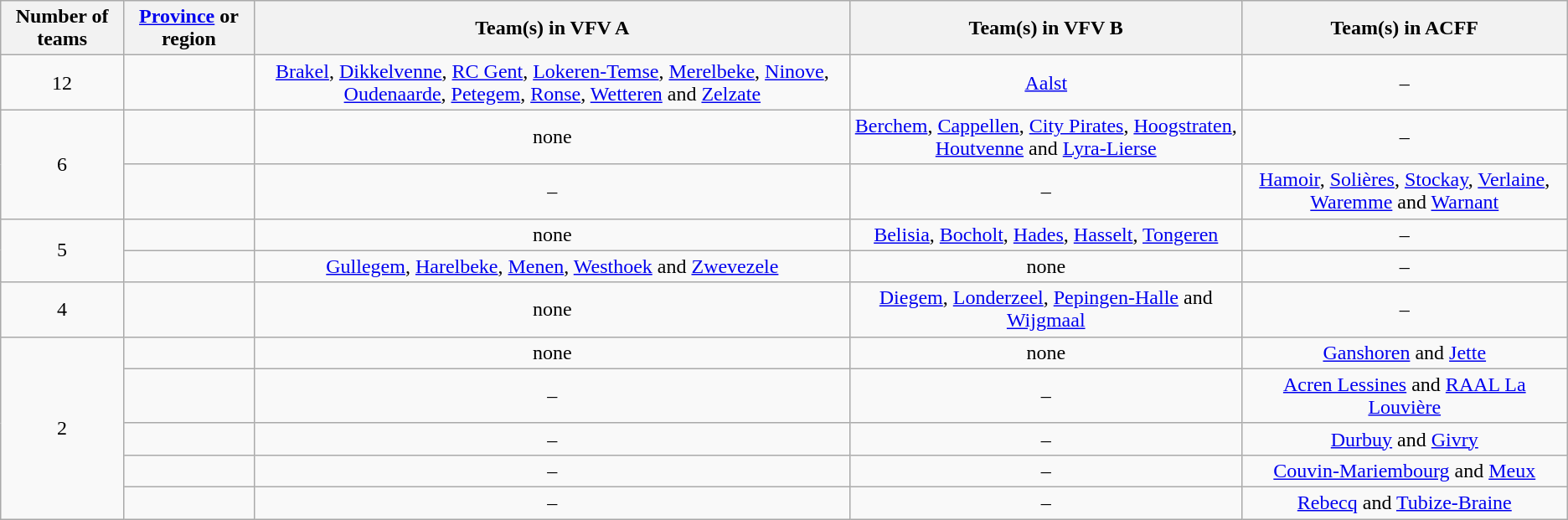<table class="wikitable" style="text-align:center">
<tr>
<th>Number of teams</th>
<th><a href='#'>Province</a> or region</th>
<th>Team(s) in VFV A</th>
<th>Team(s) in VFV B</th>
<th>Team(s) in ACFF</th>
</tr>
<tr>
<td>12</td>
<td align="left"></td>
<td><a href='#'>Brakel</a>, <a href='#'>Dikkelvenne</a>, <a href='#'>RC Gent</a>, <a href='#'>Lokeren-Temse</a>, <a href='#'>Merelbeke</a>, <a href='#'>Ninove</a>, <a href='#'>Oudenaarde</a>, <a href='#'>Petegem</a>, <a href='#'>Ronse</a>, <a href='#'>Wetteren</a> and <a href='#'>Zelzate</a></td>
<td><a href='#'>Aalst</a></td>
<td>–</td>
</tr>
<tr>
<td rowspan="2">6</td>
<td align="left"></td>
<td>none</td>
<td><a href='#'>Berchem</a>, <a href='#'>Cappellen</a>, <a href='#'>City Pirates</a>, <a href='#'>Hoogstraten</a>, <a href='#'>Houtvenne</a> and <a href='#'>Lyra-Lierse</a></td>
<td>–</td>
</tr>
<tr>
<td align="left"></td>
<td>–</td>
<td>–</td>
<td><a href='#'>Hamoir</a>, <a href='#'>Solières</a>, <a href='#'>Stockay</a>, <a href='#'>Verlaine</a>, <a href='#'>Waremme</a> and <a href='#'>Warnant</a></td>
</tr>
<tr>
<td rowspan="2">5</td>
<td align="left"></td>
<td>none</td>
<td><a href='#'>Belisia</a>, <a href='#'>Bocholt</a>, <a href='#'>Hades</a>, <a href='#'>Hasselt</a>, <a href='#'>Tongeren</a></td>
<td>–</td>
</tr>
<tr>
<td align="left"></td>
<td><a href='#'>Gullegem</a>, <a href='#'>Harelbeke</a>, <a href='#'>Menen</a>, <a href='#'>Westhoek</a> and <a href='#'>Zwevezele</a></td>
<td>none</td>
<td>–</td>
</tr>
<tr>
<td>4</td>
<td align="left"></td>
<td>none</td>
<td><a href='#'>Diegem</a>, <a href='#'>Londerzeel</a>, <a href='#'>Pepingen-Halle</a> and <a href='#'>Wijgmaal</a></td>
<td>–</td>
</tr>
<tr>
<td rowspan="5">2</td>
<td align="left"></td>
<td>none</td>
<td>none</td>
<td><a href='#'>Ganshoren</a> and <a href='#'>Jette</a></td>
</tr>
<tr>
<td align="left"></td>
<td>–</td>
<td>–</td>
<td><a href='#'>Acren Lessines</a> and <a href='#'>RAAL La Louvière</a></td>
</tr>
<tr>
<td align="left"></td>
<td>–</td>
<td>–</td>
<td><a href='#'>Durbuy</a> and <a href='#'>Givry</a></td>
</tr>
<tr>
<td align="left"></td>
<td>–</td>
<td>–</td>
<td><a href='#'>Couvin-Mariembourg</a> and <a href='#'>Meux</a></td>
</tr>
<tr>
<td align="left"></td>
<td>–</td>
<td>–</td>
<td><a href='#'>Rebecq</a> and <a href='#'>Tubize-Braine</a></td>
</tr>
</table>
